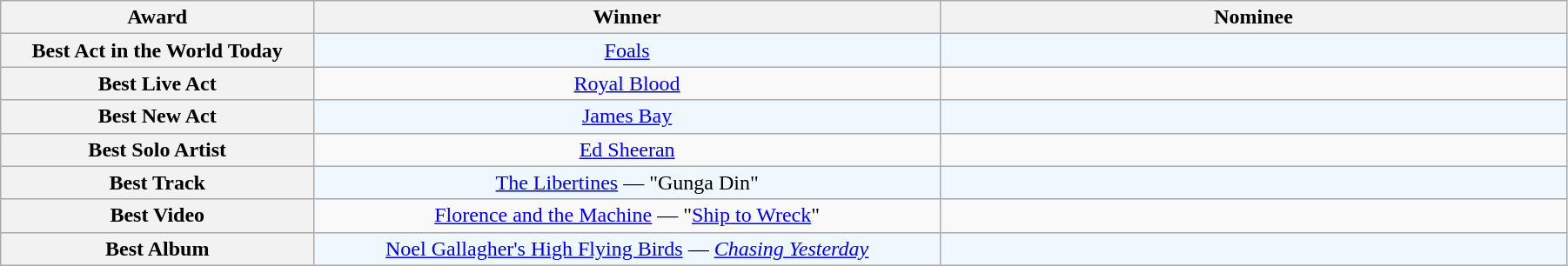<table class="wikitable" rowspan=2 style="text-align: center; width:95%;">
<tr>
<th scope="col" style="width:10%;">Award</th>
<th scope="col" style="width:20%;">Winner</th>
<th scope="col" style="width:20%;">Nominee</th>
</tr>
<tr>
<th scope="row" style="text-align:center">Best Act in the World Today</th>
<td style="background:#F0F8FF"><a href='#'>Foals</a></td>
<td style="background:#F0F8FF; font-size: 85%;"></td>
</tr>
<tr>
<th scope="row" style="text-align:center">Best Live Act</th>
<td><a href='#'>Royal Blood</a></td>
<td style="font-size: 85%;"></td>
</tr>
<tr>
<th scope="row" style="text-align:center">Best New Act</th>
<td style="background:#F0F8FF"><a href='#'>James Bay</a></td>
<td style="background:#F0F8FF; font-size: 85%;"></td>
</tr>
<tr>
<th scope="row" style="text-align:center">Best Solo Artist</th>
<td><a href='#'>Ed Sheeran</a></td>
<td style="font-size: 85%;"></td>
</tr>
<tr>
<th scope="row" style="text-align:center">Best Track</th>
<td style="background:#F0F8FF"><a href='#'>The Libertines</a> — "Gunga Din"</td>
<td style="background:#F0F8FF; font-size: 85%;"></td>
</tr>
<tr>
<th scope="row" style="text-align:center">Best Video</th>
<td><a href='#'>Florence and the Machine</a> — "<a href='#'>Ship to Wreck</a>"</td>
<td style="font-size: 85%;"></td>
</tr>
<tr>
<th scope="row" style="text-align:center">Best Album</th>
<td style="background:#F0F8FF"><a href='#'>Noel Gallagher's High Flying Birds</a> — <em><a href='#'>Chasing Yesterday</a></em></td>
<td style="background:#F0F8FF; font-size: 85%;"></td>
</tr>
</table>
